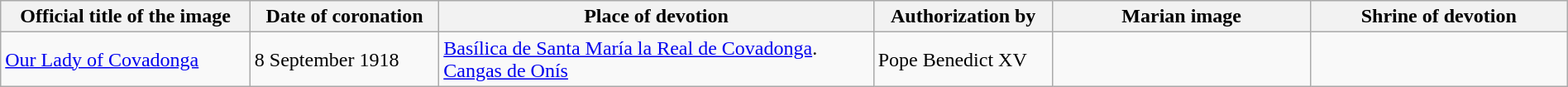<table class="wikitable sortable" width="100%">
<tr>
<th>Official title of the image</th>
<th data-sort-type="date">Date of coronation</th>
<th>Place of devotion</th>
<th>Authorization by</th>
<th width=200px class=unsortable>Marian image</th>
<th width=200px class=unsortable>Shrine of devotion</th>
</tr>
<tr>
<td><a href='#'>Our Lady of Covadonga</a></td>
<td>8 September 1918</td>
<td><a href='#'>Basílica de Santa María la Real de Covadonga</a>.<br><a href='#'>Cangas de Onís</a></td>
<td>Pope Benedict XV</td>
<td></td>
<td></td>
</tr>
</table>
